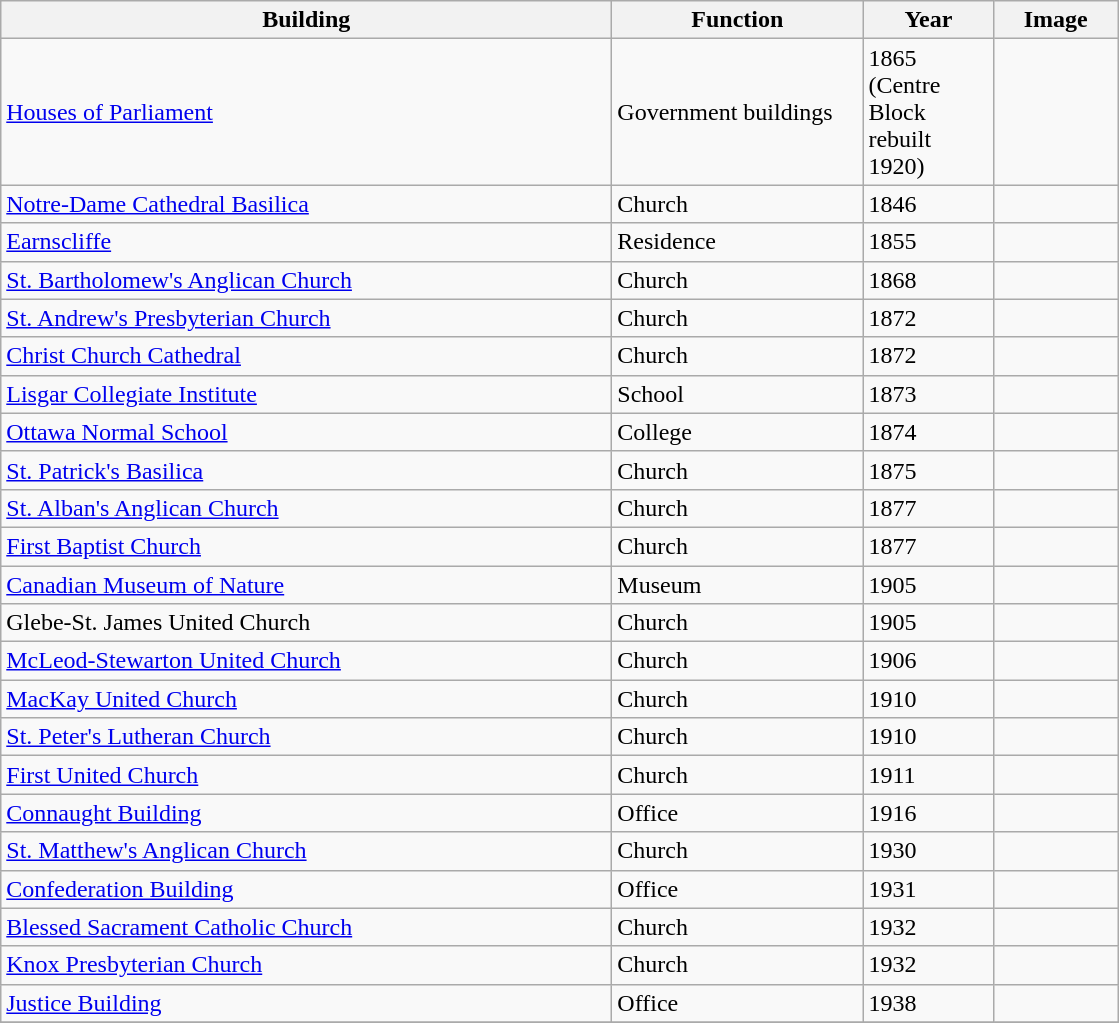<table class="wikitable">
<tr>
<th style="width:25em">Building</th>
<th style="width:10em">Function</th>
<th style="width: 5em">Year</th>
<th style="width:75px">Image</th>
</tr>
<tr>
<td><a href='#'>Houses of Parliament</a></td>
<td>Government buildings</td>
<td>1865<br>(Centre Block<br>rebuilt 1920)</td>
<td></td>
</tr>
<tr>
<td><a href='#'>Notre-Dame Cathedral Basilica</a></td>
<td>Church</td>
<td>1846</td>
<td></td>
</tr>
<tr>
<td><a href='#'>Earnscliffe</a></td>
<td>Residence</td>
<td>1855</td>
<td></td>
</tr>
<tr>
<td><a href='#'>St. Bartholomew's Anglican Church</a></td>
<td>Church</td>
<td>1868</td>
<td></td>
</tr>
<tr>
<td><a href='#'>St. Andrew's Presbyterian Church</a></td>
<td>Church</td>
<td>1872</td>
<td></td>
</tr>
<tr>
<td><a href='#'>Christ Church Cathedral</a></td>
<td>Church</td>
<td>1872</td>
<td></td>
</tr>
<tr>
<td><a href='#'>Lisgar Collegiate Institute</a></td>
<td>School</td>
<td>1873</td>
<td></td>
</tr>
<tr>
<td><a href='#'>Ottawa Normal School</a></td>
<td>College</td>
<td>1874</td>
<td></td>
</tr>
<tr>
<td><a href='#'>St. Patrick's Basilica</a></td>
<td>Church</td>
<td>1875</td>
<td></td>
</tr>
<tr>
<td><a href='#'>St. Alban's Anglican Church</a></td>
<td>Church</td>
<td>1877</td>
<td></td>
</tr>
<tr>
<td><a href='#'>First Baptist Church</a></td>
<td>Church</td>
<td>1877</td>
<td></td>
</tr>
<tr>
<td><a href='#'>Canadian Museum of Nature</a></td>
<td>Museum</td>
<td>1905</td>
<td></td>
</tr>
<tr>
<td>Glebe-St. James United Church</td>
<td>Church</td>
<td>1905</td>
<td></td>
</tr>
<tr>
<td><a href='#'>McLeod-Stewarton United Church</a></td>
<td>Church</td>
<td>1906</td>
<td></td>
</tr>
<tr>
<td><a href='#'>MacKay United Church</a></td>
<td>Church</td>
<td>1910</td>
<td></td>
</tr>
<tr>
<td><a href='#'>St. Peter's Lutheran Church</a></td>
<td>Church</td>
<td>1910</td>
<td></td>
</tr>
<tr>
<td><a href='#'>First United Church</a></td>
<td>Church</td>
<td>1911</td>
<td></td>
</tr>
<tr>
<td><a href='#'>Connaught Building</a></td>
<td>Office</td>
<td>1916</td>
<td></td>
</tr>
<tr>
<td><a href='#'>St. Matthew's Anglican Church</a></td>
<td>Church</td>
<td>1930</td>
<td></td>
</tr>
<tr>
<td><a href='#'>Confederation Building</a></td>
<td>Office</td>
<td>1931</td>
<td></td>
</tr>
<tr>
<td><a href='#'>Blessed Sacrament Catholic Church</a></td>
<td>Church</td>
<td>1932</td>
<td></td>
</tr>
<tr>
<td><a href='#'>Knox Presbyterian Church</a></td>
<td>Church</td>
<td>1932</td>
<td></td>
</tr>
<tr>
<td><a href='#'>Justice Building</a></td>
<td>Office</td>
<td>1938</td>
<td></td>
</tr>
<tr>
</tr>
</table>
